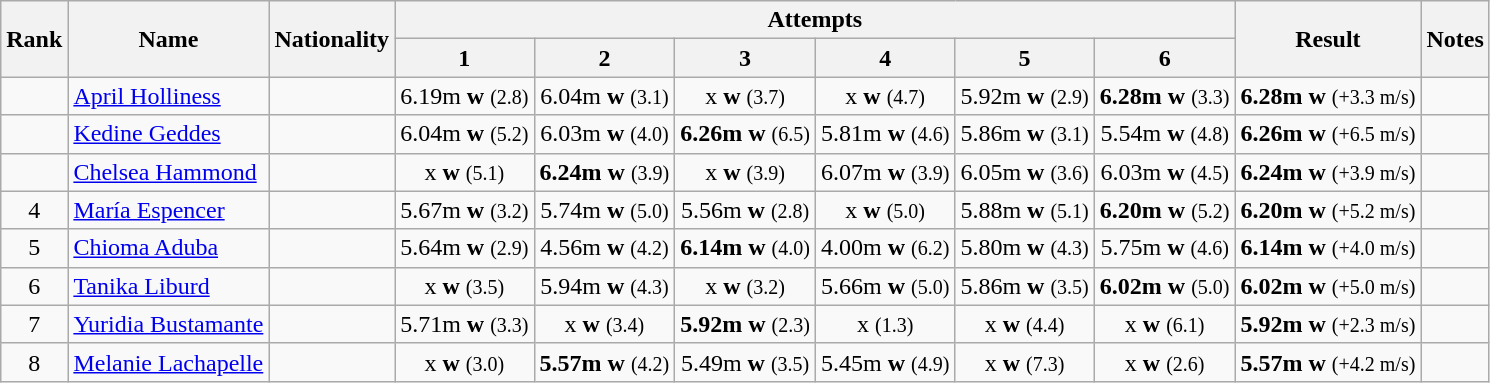<table class="wikitable sortable" style="text-align:center">
<tr>
<th rowspan=2>Rank</th>
<th rowspan=2>Name</th>
<th rowspan=2>Nationality</th>
<th colspan=6>Attempts</th>
<th rowspan=2>Result</th>
<th rowspan=2>Notes</th>
</tr>
<tr>
<th>1</th>
<th>2</th>
<th>3</th>
<th>4</th>
<th>5</th>
<th>6</th>
</tr>
<tr>
<td align=center></td>
<td align=left><a href='#'>April Holliness</a></td>
<td align=left></td>
<td>6.19m <strong>w</strong> <small>(2.8)</small></td>
<td>6.04m <strong>w</strong> <small>(3.1)</small></td>
<td>x <strong>w</strong> <small>(3.7)</small></td>
<td>x <strong>w</strong> <small>(4.7)</small></td>
<td>5.92m <strong>w</strong> <small>(2.9)</small></td>
<td><strong>6.28m</strong> <strong>w</strong> <small>(3.3)</small></td>
<td><strong>6.28m</strong> <strong>w</strong> <small>(+3.3 m/s)</small></td>
<td></td>
</tr>
<tr>
<td align=center></td>
<td align=left><a href='#'>Kedine Geddes</a></td>
<td align=left></td>
<td>6.04m <strong>w</strong> <small>(5.2)</small></td>
<td>6.03m <strong>w</strong> <small>(4.0)</small></td>
<td><strong>6.26m</strong> <strong>w</strong> <small>(6.5)</small></td>
<td>5.81m <strong>w</strong> <small>(4.6)</small></td>
<td>5.86m <strong>w</strong> <small>(3.1)</small></td>
<td>5.54m <strong>w</strong> <small>(4.8)</small></td>
<td><strong>6.26m</strong> <strong>w</strong> <small>(+6.5 m/s)</small></td>
<td></td>
</tr>
<tr>
<td align=center></td>
<td align=left><a href='#'>Chelsea Hammond</a></td>
<td align=left></td>
<td>x <strong>w</strong> <small>(5.1)</small></td>
<td><strong>6.24m</strong> <strong>w</strong> <small>(3.9)</small></td>
<td>x <strong>w</strong> <small>(3.9)</small></td>
<td>6.07m <strong>w</strong> <small>(3.9)</small></td>
<td>6.05m <strong>w</strong> <small>(3.6)</small></td>
<td>6.03m <strong>w</strong> <small>(4.5)</small></td>
<td><strong>6.24m</strong> <strong>w</strong> <small>(+3.9 m/s)</small></td>
<td></td>
</tr>
<tr>
<td align=center>4</td>
<td align=left><a href='#'>María Espencer</a></td>
<td align=left></td>
<td>5.67m <strong>w</strong> <small>(3.2)</small></td>
<td>5.74m <strong>w</strong> <small>(5.0)</small></td>
<td>5.56m <strong>w</strong> <small>(2.8)</small></td>
<td>x <strong>w</strong> <small>(5.0)</small></td>
<td>5.88m <strong>w</strong> <small>(5.1)</small></td>
<td><strong>6.20m</strong> <strong>w</strong> <small>(5.2)</small></td>
<td><strong>6.20m</strong> <strong>w</strong> <small>(+5.2 m/s)</small></td>
<td></td>
</tr>
<tr>
<td align=center>5</td>
<td align=left><a href='#'>Chioma Aduba</a></td>
<td align=left></td>
<td>5.64m <strong>w</strong> <small>(2.9)</small></td>
<td>4.56m <strong>w</strong> <small>(4.2)</small></td>
<td><strong>6.14m</strong> <strong>w</strong> <small>(4.0)</small></td>
<td>4.00m <strong>w</strong> <small>(6.2)</small></td>
<td>5.80m <strong>w</strong> <small>(4.3)</small></td>
<td>5.75m <strong>w</strong> <small>(4.6)</small></td>
<td><strong>6.14m</strong> <strong>w</strong> <small>(+4.0 m/s)</small></td>
<td></td>
</tr>
<tr>
<td align=center>6</td>
<td align=left><a href='#'>Tanika Liburd</a></td>
<td align=left></td>
<td>x <strong>w</strong> <small>(3.5)</small></td>
<td>5.94m <strong>w</strong> <small>(4.3)</small></td>
<td>x <strong>w</strong> <small>(3.2)</small></td>
<td>5.66m <strong>w</strong> <small>(5.0)</small></td>
<td>5.86m <strong>w</strong> <small>(3.5)</small></td>
<td><strong>6.02m</strong> <strong>w</strong> <small>(5.0)</small></td>
<td><strong>6.02m</strong> <strong>w</strong> <small>(+5.0 m/s)</small></td>
<td></td>
</tr>
<tr>
<td align=center>7</td>
<td align=left><a href='#'>Yuridia Bustamante</a></td>
<td align=left></td>
<td>5.71m <strong>w</strong> <small>(3.3)</small></td>
<td>x <strong>w</strong> <small>(3.4)</small></td>
<td><strong>5.92m</strong> <strong>w</strong> <small>(2.3)</small></td>
<td>x <small>(1.3)</small></td>
<td>x <strong>w</strong> <small>(4.4)</small></td>
<td>x <strong>w</strong> <small>(6.1)</small></td>
<td><strong>5.92m</strong> <strong>w</strong> <small>(+2.3 m/s)</small></td>
<td></td>
</tr>
<tr>
<td align=center>8</td>
<td align=left><a href='#'>Melanie Lachapelle</a></td>
<td align=left></td>
<td>x <strong>w</strong> <small>(3.0)</small></td>
<td><strong>5.57m</strong> <strong>w</strong> <small>(4.2)</small></td>
<td>5.49m <strong>w</strong> <small>(3.5)</small></td>
<td>5.45m <strong>w</strong> <small>(4.9)</small></td>
<td>x <strong>w</strong> <small>(7.3)</small></td>
<td>x <strong>w</strong> <small>(2.6)</small></td>
<td><strong>5.57m</strong> <strong>w</strong> <small>(+4.2 m/s)</small></td>
<td></td>
</tr>
</table>
